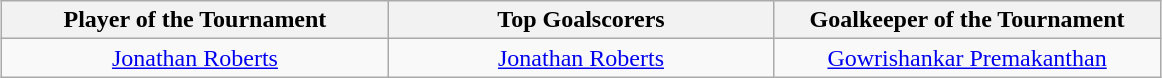<table class=wikitable style="margin:auto; text-align:center">
<tr>
<th style="width: 250px;">Player of the Tournament</th>
<th style="width: 250px;">Top Goalscorers</th>
<th style="width: 250px;">Goalkeeper of the Tournament</th>
</tr>
<tr>
<td> <a href='#'>Jonathan Roberts</a></td>
<td> <a href='#'>Jonathan Roberts</a></td>
<td> <a href='#'>Gowrishankar Premakanthan</a></td>
</tr>
</table>
